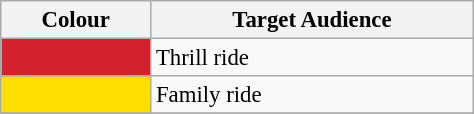<table class="wikitable" width=25% border=1 style="font-size: 95%">
<tr>
<th style=width=2%>Colour</th>
<th style=width=23%>Target Audience</th>
</tr>
<tr>
<td bgcolor="D3212D" height="10px"></td>
<td>Thrill ride</td>
</tr>
<tr>
<td bgcolor="FFDF00" height="10px"></td>
<td>Family ride</td>
</tr>
<tr>
</tr>
</table>
